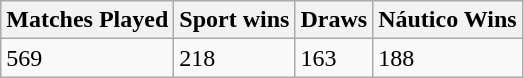<table class="wikitable">
<tr>
<th>Matches Played</th>
<th>Sport wins</th>
<th>Draws</th>
<th>Náutico Wins</th>
</tr>
<tr>
<td>569</td>
<td>218</td>
<td>163</td>
<td>188</td>
</tr>
</table>
